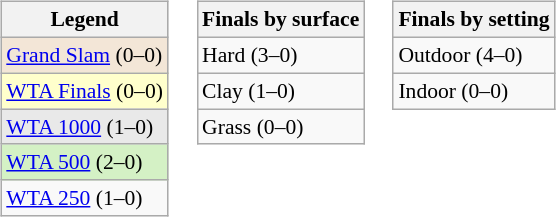<table>
<tr valign=top>
<td><br><table class="wikitable" style=font-size:90%>
<tr>
<th>Legend</th>
</tr>
<tr>
<td bgcolor="#f3e6d7"><a href='#'>Grand Slam</a> (0–0)</td>
</tr>
<tr>
<td bgcolor="#ffffcc"><a href='#'>WTA Finals</a> (0–0)</td>
</tr>
<tr>
<td bgcolor="#e9e9e9"><a href='#'>WTA 1000</a> (1–0)</td>
</tr>
<tr>
<td bgcolor="#d4f1c5"><a href='#'>WTA 500</a> (2–0)</td>
</tr>
<tr>
<td><a href='#'>WTA 250</a> (1–0)</td>
</tr>
</table>
</td>
<td><br><table class="wikitable" style=font-size:90%>
<tr>
<th>Finals by surface</th>
</tr>
<tr>
<td>Hard (3–0)</td>
</tr>
<tr>
<td>Clay (1–0)</td>
</tr>
<tr>
<td>Grass (0–0)</td>
</tr>
</table>
</td>
<td><br><table class="wikitable" style=font-size:90%>
<tr>
<th>Finals by setting</th>
</tr>
<tr>
<td>Outdoor (4–0)</td>
</tr>
<tr>
<td>Indoor (0–0)</td>
</tr>
</table>
</td>
</tr>
</table>
